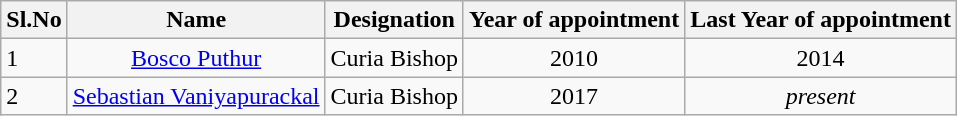<table class="wikitable sortable">
<tr>
<th>Sl.No</th>
<th>Name</th>
<th>Designation</th>
<th>Year of appointment</th>
<th>Last Year of appointment</th>
</tr>
<tr>
<td>1</td>
<td align="center"><a href='#'>Bosco Puthur</a></td>
<td align="center">Curia Bishop</td>
<td align="center">2010</td>
<td align="center">2014</td>
</tr>
<tr>
<td>2</td>
<td align="center"><a href='#'>Sebastian Vaniyapurackal</a></td>
<td align="center">Curia Bishop</td>
<td align="center">2017</td>
<td align="center"><em>present</em></td>
</tr>
</table>
